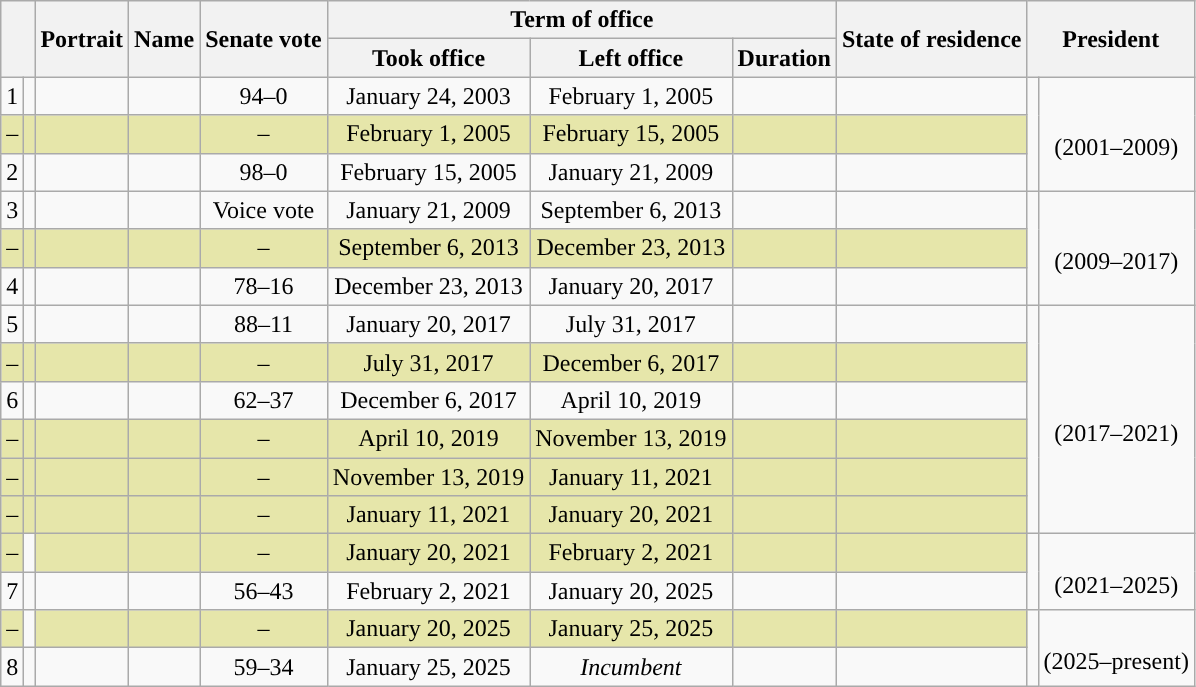<table class="wikitable sortable" style="text-align:center;">
<tr>
<th colspan=2 rowspan=2></th>
<th class=unsortable rowspan=2>Portrait</th>
<th rowspan=2>Name</th>
<th rowspan=2>Senate vote</th>
<th colspan=3>Term of office</th>
<th rowspan=2>State of residence</th>
<th colspan=2 rowspan=2>President</th>
</tr>
<tr>
<th>Took office</th>
<th>Left office</th>
<th>Duration</th>
</tr>
<tr>
<td>1</td>
<td style="background: "></td>
<td></td>
<td><strong></strong><br></td>
<td>94–0</td>
<td>January 24, 2003</td>
<td>February 1, 2005</td>
<td></td>
<td></td>
<td rowspan=3 style="background: "></td>
<td rowspan=3><br>(2001–2009)</td>
</tr>
<tr style="background:#e6e6aa;">
<td>–</td>
<td style="background: "></td>
<td></td>
<td><strong></strong><br></td>
<td>–</td>
<td>February 1, 2005</td>
<td>February 15, 2005</td>
<td></td>
<td></td>
</tr>
<tr>
<td>2</td>
<td style="background: "></td>
<td></td>
<td><strong></strong><br></td>
<td>98–0</td>
<td>February 15, 2005</td>
<td>January 21, 2009</td>
<td></td>
<td></td>
</tr>
<tr>
<td>3</td>
<td style="background: "></td>
<td></td>
<td><strong></strong><br></td>
<td>Voice vote</td>
<td>January 21, 2009</td>
<td>September 6, 2013</td>
<td></td>
<td></td>
<td rowspan=3 style="background: "></td>
<td rowspan=3><br>(2009–2017)</td>
</tr>
<tr style="background:#e6e6aa;">
<td>–</td>
<td style="background: "></td>
<td></td>
<td><strong></strong> <br></td>
<td>–</td>
<td>September 6, 2013</td>
<td>December 23, 2013</td>
<td></td>
<td></td>
</tr>
<tr>
<td>4</td>
<td style="background: "></td>
<td></td>
<td><strong></strong><br></td>
<td>78–16</td>
<td>December 23, 2013</td>
<td>January 20, 2017</td>
<td></td>
<td></td>
</tr>
<tr>
<td>5</td>
<td style="background: "></td>
<td></td>
<td><strong></strong><br></td>
<td>88–11</td>
<td>January 20, 2017</td>
<td>July 31, 2017</td>
<td></td>
<td></td>
<td rowspan=6 style="background: "></td>
<td rowspan=6><br>(2017–2021)</td>
</tr>
<tr style="background:#e6e6aa;">
<td>–</td>
<td style="background: "></td>
<td></td>
<td><strong></strong> <br></td>
<td>–</td>
<td>July 31, 2017</td>
<td>December 6, 2017</td>
<td></td>
<td></td>
</tr>
<tr>
<td>6</td>
<td style="background: "></td>
<td></td>
<td><strong></strong><br></td>
<td>62–37</td>
<td>December 6, 2017</td>
<td>April 10, 2019</td>
<td></td>
<td></td>
</tr>
<tr style="background:#e6e6aa;">
<td>–</td>
<td style="background: "></td>
<td></td>
<td><strong></strong> <br></td>
<td>–</td>
<td>April 10, 2019</td>
<td>November 13, 2019</td>
<td></td>
<td></td>
</tr>
<tr style="background:#e6e6aa;">
<td>–</td>
<td style="background: "></td>
<td></td>
<td><strong></strong> <br></td>
<td>–</td>
<td>November 13, 2019</td>
<td>January 11, 2021</td>
<td></td>
<td></td>
</tr>
<tr style="background:#e6e6aa;">
<td>–</td>
<td style="background: "></td>
<td></td>
<td><strong></strong><br></td>
<td>–</td>
<td>January 11, 2021</td>
<td>January 20, 2021</td>
<td></td>
<td></td>
</tr>
<tr>
<td style="background:#e6e6aa;">–</td>
<td style="background: "></td>
<td style="background:#e6e6aa;"></td>
<td style="background:#e6e6aa;"><strong></strong><br></td>
<td style="background:#e6e6aa;">–</td>
<td style="background:#e6e6aa;">January 20, 2021</td>
<td style="background:#e6e6aa;">February 2, 2021</td>
<td style="background:#e6e6aa;"></td>
<td style="background:#e6e6aa;"></td>
<td rowspan=2 style="background: "></td>
<td rowspan=2><br>(2021–2025)</td>
</tr>
<tr>
<td>7</td>
<td style="background: "></td>
<td></td>
<td><strong></strong><br></td>
<td>56–43</td>
<td>February 2, 2021</td>
<td>January 20, 2025</td>
<td></td>
<td></td>
</tr>
<tr>
<td style="background:#e6e6aa;">–</td>
<td style="background: "></td>
<td style="background:#e6e6aa;"></td>
<td style="background:#e6e6aa;"><strong></strong><br></td>
<td style="background:#e6e6aa;">–</td>
<td style="background:#e6e6aa;">January 20, 2025</td>
<td style="background:#e6e6aa;">January 25, 2025</td>
<td style="background:#e6e6aa;"></td>
<td style="background:#e6e6aa;"></td>
<td rowspan=2 style="background: "></td>
<td rowspan=2><br>(2025–present)</td>
</tr>
<tr>
<td>8</td>
<td style="background: "></td>
<td></td>
<td><strong></strong><br></td>
<td>59–34</td>
<td>January 25, 2025</td>
<td><em>Incumbent</em></td>
<td></td>
<td></td>
</tr>
</table>
